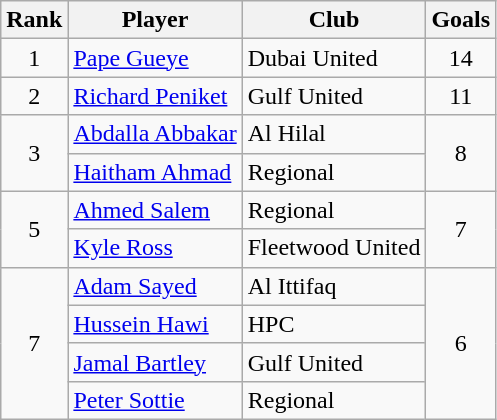<table class=wikitable>
<tr>
<th>Rank</th>
<th>Player</th>
<th>Club</th>
<th>Goals</th>
</tr>
<tr>
<td align=center>1</td>
<td align=left> <a href='#'>Pape Gueye</a></td>
<td align=left>Dubai United</td>
<td align=center>14</td>
</tr>
<tr>
<td align=center>2</td>
<td align=left> <a href='#'>Richard Peniket</a></td>
<td align=left>Gulf United</td>
<td align=center>11</td>
</tr>
<tr>
<td rowspan=2 align=center>3</td>
<td align=left> <a href='#'>Abdalla Abbakar</a></td>
<td align=left>Al Hilal</td>
<td rowspan=2 align=center>8</td>
</tr>
<tr>
<td align=left> <a href='#'>Haitham Ahmad</a></td>
<td align=left>Regional</td>
</tr>
<tr>
<td rowspan=2 align=center>5</td>
<td align=left> <a href='#'>Ahmed Salem</a></td>
<td align=left>Regional</td>
<td rowspan=2 align=center>7</td>
</tr>
<tr>
<td align=left> <a href='#'>Kyle Ross</a></td>
<td align=left>Fleetwood United</td>
</tr>
<tr>
<td rowspan=4 align=center>7</td>
<td align=left> <a href='#'>Adam Sayed</a></td>
<td align=left>Al Ittifaq</td>
<td rowspan=4 align=center>6</td>
</tr>
<tr>
<td align=left> <a href='#'>Hussein Hawi</a></td>
<td align=left>HPC</td>
</tr>
<tr>
<td align=left> <a href='#'>Jamal Bartley</a></td>
<td align=left>Gulf United</td>
</tr>
<tr>
<td align=left> <a href='#'>Peter Sottie</a></td>
<td align=left>Regional</td>
</tr>
</table>
